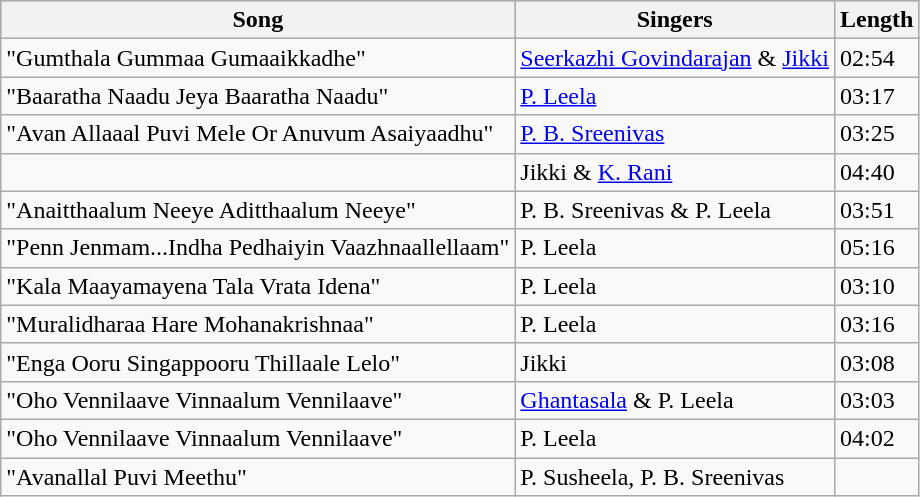<table class="wikitable">
<tr style="background:#cccccf; text-align:center;">
<th>Song</th>
<th>Singers</th>
<th>Length</th>
</tr>
<tr>
<td>"Gumthala Gummaa Gumaaikkadhe"</td>
<td><a href='#'>Seerkazhi Govindarajan</a> & <a href='#'>Jikki</a></td>
<td>02:54</td>
</tr>
<tr>
<td>"Baaratha Naadu Jeya Baaratha Naadu"</td>
<td><a href='#'>P. Leela</a></td>
<td>03:17</td>
</tr>
<tr>
<td>"Avan Allaaal Puvi Mele Or Anuvum Asaiyaadhu"</td>
<td><a href='#'>P. B. Sreenivas</a></td>
<td>03:25</td>
</tr>
<tr>
<td></td>
<td>Jikki & <a href='#'>K. Rani</a></td>
<td>04:40</td>
</tr>
<tr>
<td>"Anaitthaalum Neeye Aditthaalum Neeye"</td>
<td>P. B. Sreenivas & P. Leela</td>
<td>03:51</td>
</tr>
<tr>
<td>"Penn Jenmam...Indha Pedhaiyin Vaazhnaallellaam"</td>
<td>P. Leela</td>
<td>05:16</td>
</tr>
<tr>
<td>"Kala Maayamayena Tala Vrata Idena"</td>
<td>P. Leela</td>
<td>03:10</td>
</tr>
<tr>
<td>"Muralidharaa Hare Mohanakrishnaa"</td>
<td>P. Leela</td>
<td>03:16</td>
</tr>
<tr>
<td>"Enga Ooru Singappooru Thillaale Lelo"</td>
<td>Jikki</td>
<td>03:08</td>
</tr>
<tr>
<td>"Oho Vennilaave Vinnaalum Vennilaave"</td>
<td><a href='#'>Ghantasala</a> & P. Leela</td>
<td>03:03</td>
</tr>
<tr>
<td>"Oho Vennilaave Vinnaalum Vennilaave"</td>
<td>P. Leela</td>
<td>04:02</td>
</tr>
<tr>
<td>"Avanallal Puvi Meethu"</td>
<td>P. Susheela,  P. B. Sreenivas</td>
<td></td>
</tr>
</table>
